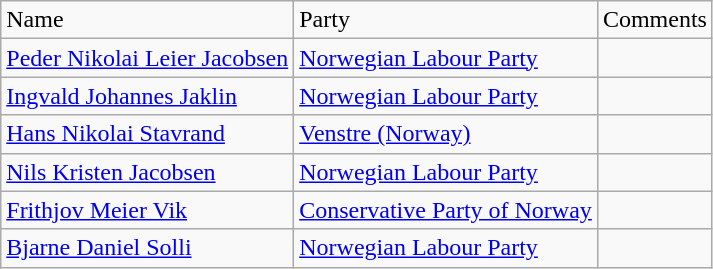<table class="wikitable">
<tr>
<td>Name</td>
<td>Party</td>
<td>Comments</td>
</tr>
<tr>
<td><a href='#'>Peder Nikolai Leier Jacobsen</a></td>
<td><a href='#'>Norwegian Labour Party</a></td>
<td></td>
</tr>
<tr>
<td><a href='#'>Ingvald Johannes Jaklin</a></td>
<td><a href='#'>Norwegian Labour Party</a></td>
<td></td>
</tr>
<tr>
<td><a href='#'>Hans Nikolai Stavrand</a></td>
<td><a href='#'>Venstre (Norway)</a></td>
<td></td>
</tr>
<tr>
<td><a href='#'>Nils Kristen Jacobsen</a></td>
<td><a href='#'>Norwegian Labour Party</a></td>
<td></td>
</tr>
<tr>
<td><a href='#'>Frithjov Meier Vik</a></td>
<td><a href='#'>Conservative Party of Norway</a></td>
<td></td>
</tr>
<tr>
<td><a href='#'>Bjarne Daniel Solli</a></td>
<td><a href='#'>Norwegian Labour Party</a></td>
<td></td>
</tr>
</table>
